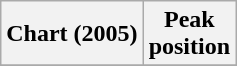<table class="wikitable plainrowheaders">
<tr>
<th scope="col">Chart (2005)</th>
<th scope="col">Peak<br>position</th>
</tr>
<tr>
</tr>
</table>
